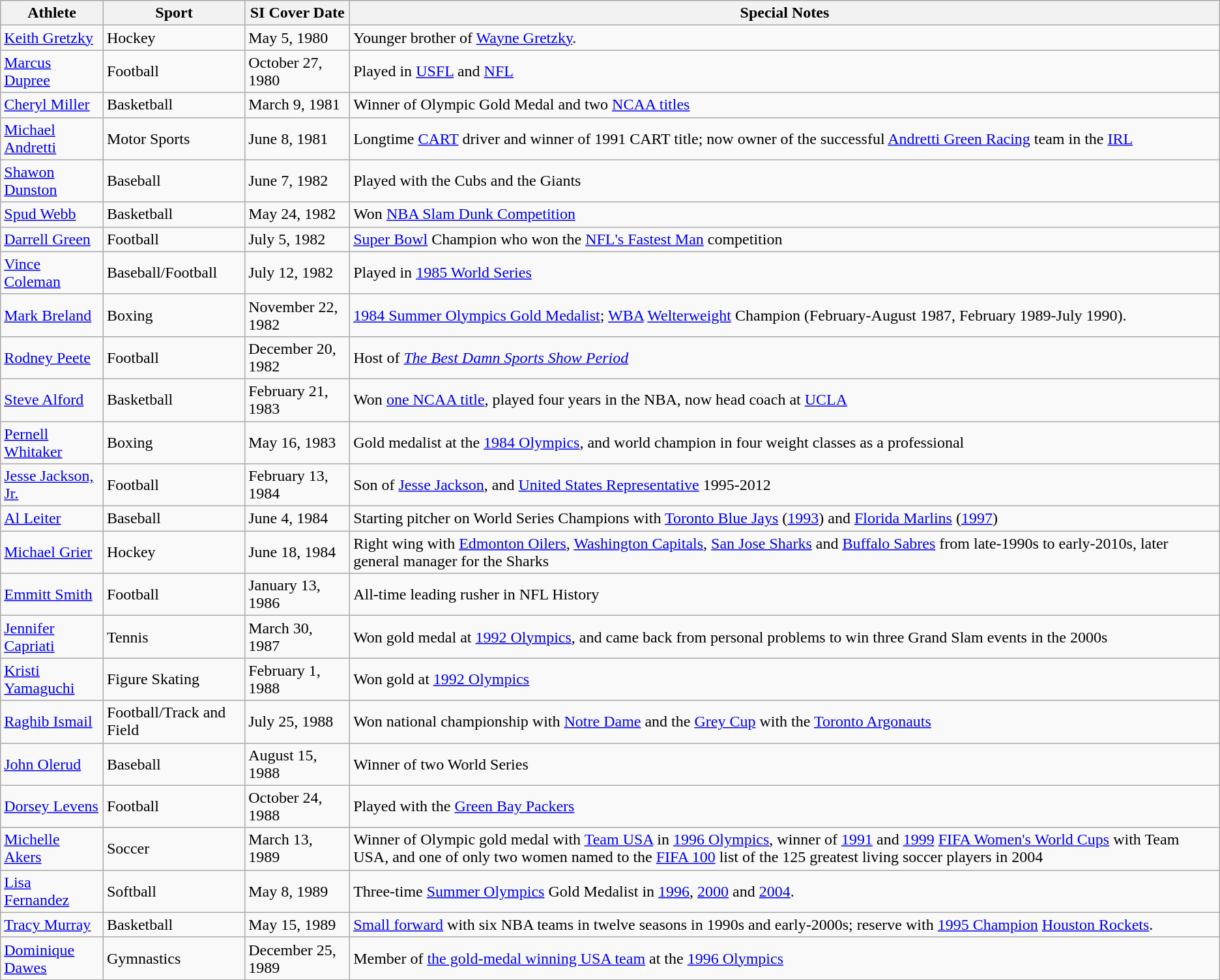<table class="wikitable">
<tr>
<th>Athlete</th>
<th>Sport</th>
<th>SI Cover Date</th>
<th>Special Notes</th>
</tr>
<tr>
<td><a href='#'>Keith Gretzky</a></td>
<td>Hockey</td>
<td>May 5, 1980</td>
<td>Younger brother of <a href='#'>Wayne Gretzky</a>.</td>
</tr>
<tr>
<td><a href='#'>Marcus Dupree</a></td>
<td>Football</td>
<td>October 27, 1980</td>
<td>Played in <a href='#'>USFL</a> and <a href='#'>NFL</a></td>
</tr>
<tr>
<td><a href='#'>Cheryl Miller</a></td>
<td>Basketball</td>
<td>March 9, 1981</td>
<td>Winner of Olympic Gold Medal and two <a href='#'>NCAA titles</a></td>
</tr>
<tr>
<td><a href='#'>Michael Andretti</a></td>
<td>Motor Sports</td>
<td>June 8, 1981</td>
<td>Longtime <a href='#'>CART</a> driver and winner of 1991 CART title; now owner of the successful <a href='#'>Andretti Green Racing</a> team in the <a href='#'>IRL</a></td>
</tr>
<tr>
<td><a href='#'>Shawon Dunston</a></td>
<td>Baseball</td>
<td>June 7, 1982</td>
<td>Played with the Cubs and the Giants</td>
</tr>
<tr>
<td><a href='#'>Spud Webb</a></td>
<td>Basketball</td>
<td>May 24, 1982</td>
<td>Won <a href='#'>NBA Slam Dunk Competition</a></td>
</tr>
<tr>
<td><a href='#'>Darrell Green</a></td>
<td>Football</td>
<td>July 5, 1982</td>
<td><a href='#'>Super Bowl</a> Champion who won the <a href='#'>NFL's Fastest Man</a> competition</td>
</tr>
<tr>
<td><a href='#'>Vince Coleman</a></td>
<td>Baseball/Football</td>
<td>July 12, 1982</td>
<td>Played in <a href='#'>1985 World Series</a></td>
</tr>
<tr>
<td><a href='#'>Mark Breland</a></td>
<td>Boxing</td>
<td>November 22, 1982</td>
<td><a href='#'>1984 Summer Olympics Gold Medalist</a>; <a href='#'>WBA</a> <a href='#'>Welterweight</a> Champion (February-August 1987, February 1989-July 1990).</td>
</tr>
<tr>
<td><a href='#'>Rodney Peete</a></td>
<td>Football</td>
<td>December 20, 1982</td>
<td>Host of <em><a href='#'>The Best Damn Sports Show Period</a></em></td>
</tr>
<tr>
<td><a href='#'>Steve Alford</a></td>
<td>Basketball</td>
<td>February 21, 1983</td>
<td>Won <a href='#'>one NCAA title</a>, played four years in the NBA, now head coach at <a href='#'>UCLA</a></td>
</tr>
<tr>
<td><a href='#'>Pernell Whitaker</a></td>
<td>Boxing</td>
<td>May 16, 1983</td>
<td>Gold medalist at the <a href='#'>1984 Olympics</a>, and world champion in four weight classes as a professional</td>
</tr>
<tr>
<td><a href='#'>Jesse Jackson, Jr.</a></td>
<td>Football</td>
<td>February 13, 1984</td>
<td>Son of <a href='#'>Jesse Jackson</a>, and <a href='#'>United States Representative</a> 1995-2012</td>
</tr>
<tr>
<td><a href='#'>Al Leiter</a></td>
<td>Baseball</td>
<td>June 4, 1984</td>
<td>Starting pitcher on World Series Champions with <a href='#'>Toronto Blue Jays</a> (<a href='#'>1993</a>) and <a href='#'>Florida Marlins</a> (<a href='#'>1997</a>)</td>
</tr>
<tr>
<td><a href='#'>Michael Grier</a></td>
<td>Hockey</td>
<td>June 18, 1984</td>
<td>Right wing with <a href='#'>Edmonton Oilers</a>, <a href='#'>Washington Capitals</a>, <a href='#'>San Jose Sharks</a> and <a href='#'>Buffalo Sabres</a> from late-1990s to early-2010s, later general manager for the Sharks</td>
</tr>
<tr>
<td><a href='#'>Emmitt Smith</a></td>
<td>Football</td>
<td>January 13, 1986</td>
<td>All-time leading rusher in NFL History</td>
</tr>
<tr>
<td><a href='#'>Jennifer Capriati</a></td>
<td>Tennis</td>
<td>March 30, 1987</td>
<td>Won gold medal at <a href='#'>1992 Olympics</a>, and came back from personal problems to win three Grand Slam events in the 2000s</td>
</tr>
<tr>
<td><a href='#'>Kristi Yamaguchi</a></td>
<td>Figure Skating</td>
<td>February 1, 1988</td>
<td>Won gold at <a href='#'>1992 Olympics</a></td>
</tr>
<tr>
<td><a href='#'>Raghib Ismail</a></td>
<td>Football/Track and Field</td>
<td>July 25, 1988</td>
<td>Won national championship with <a href='#'>Notre Dame</a> and the <a href='#'>Grey Cup</a> with the <a href='#'>Toronto Argonauts</a></td>
</tr>
<tr>
<td><a href='#'>John Olerud</a></td>
<td>Baseball</td>
<td>August 15, 1988</td>
<td>Winner of two World Series</td>
</tr>
<tr>
<td><a href='#'>Dorsey Levens</a></td>
<td>Football</td>
<td>October 24, 1988</td>
<td>Played with the <a href='#'>Green Bay Packers</a></td>
</tr>
<tr>
<td><a href='#'>Michelle Akers</a></td>
<td>Soccer</td>
<td>March 13, 1989</td>
<td>Winner of Olympic gold medal with <a href='#'>Team USA</a> in <a href='#'>1996 Olympics</a>, winner of <a href='#'>1991</a> and <a href='#'>1999</a> <a href='#'>FIFA Women's World Cups</a> with Team USA, and one of only two women named to the <a href='#'>FIFA 100</a> list of the 125 greatest living soccer players in 2004</td>
</tr>
<tr>
<td><a href='#'>Lisa Fernandez</a></td>
<td>Softball</td>
<td>May 8, 1989</td>
<td>Three-time <a href='#'>Summer Olympics</a> Gold Medalist in <a href='#'>1996</a>, <a href='#'>2000</a> and <a href='#'>2004</a>.</td>
</tr>
<tr>
<td><a href='#'>Tracy Murray</a></td>
<td>Basketball</td>
<td>May 15, 1989</td>
<td><a href='#'>Small forward</a> with six NBA teams in twelve seasons in 1990s and early-2000s; reserve with <a href='#'>1995 Champion</a> <a href='#'>Houston Rockets</a>.</td>
</tr>
<tr>
<td><a href='#'>Dominique Dawes</a></td>
<td>Gymnastics</td>
<td>December 25, 1989</td>
<td>Member of <a href='#'>the gold-medal winning USA team</a> at the <a href='#'>1996 Olympics</a></td>
</tr>
<tr>
</tr>
</table>
